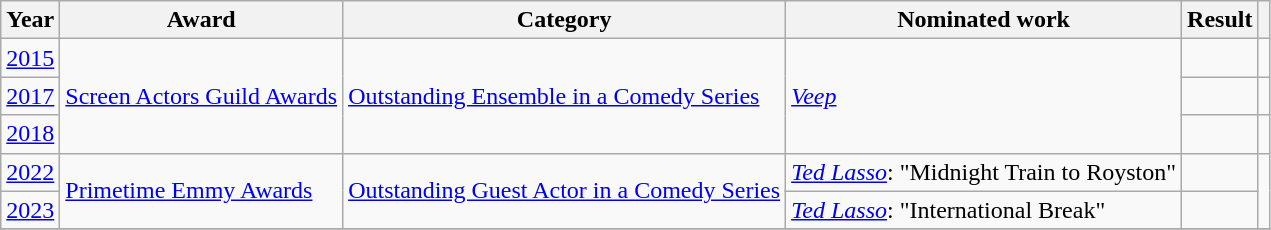<table class="wikitable">
<tr>
<th>Year</th>
<th>Award</th>
<th>Category</th>
<th>Nominated work</th>
<th>Result</th>
<th></th>
</tr>
<tr>
<td><a href='#'>2015</a></td>
<td rowspan="3"><a href='#'>Screen Actors Guild Awards</a></td>
<td rowspan="3"><a href='#'>Outstanding Ensemble in a Comedy Series</a></td>
<td rowspan="3"><em><a href='#'>Veep</a></em></td>
<td></td>
<td align="center"></td>
</tr>
<tr>
<td><a href='#'>2017</a></td>
<td></td>
<td align="center"></td>
</tr>
<tr>
<td><a href='#'>2018</a></td>
<td></td>
<td align="center"></td>
</tr>
<tr>
<td><a href='#'>2022</a></td>
<td rowspan="2"><a href='#'>Primetime Emmy Awards</a></td>
<td rowspan="2"><a href='#'>Outstanding Guest Actor in a Comedy Series</a></td>
<td><em><a href='#'>Ted Lasso</a></em>: "Midnight Train to Royston"</td>
<td></td>
<td rowspan="2" align="center"></td>
</tr>
<tr>
<td><a href='#'>2023</a></td>
<td><em><a href='#'>Ted Lasso</a></em>: "International Break"</td>
<td></td>
</tr>
<tr>
</tr>
</table>
